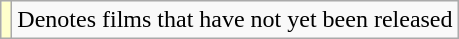<table class="wikitable">
<tr>
<td style="background:#ffc;"></td>
<td>Denotes films that have not yet been released</td>
</tr>
</table>
